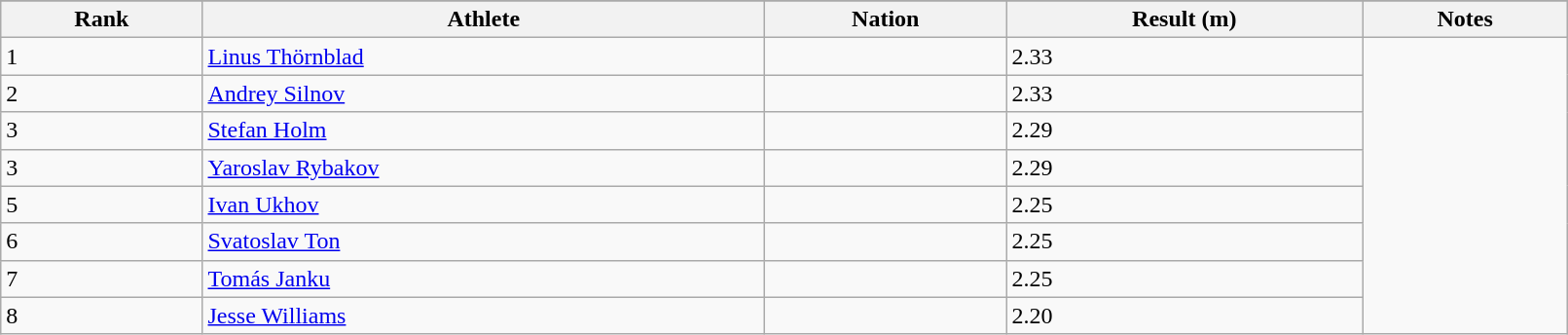<table class="wikitable" width=85%>
<tr>
</tr>
<tr>
<th>Rank</th>
<th>Athlete</th>
<th>Nation</th>
<th>Result (m)</th>
<th>Notes</th>
</tr>
<tr>
<td>1</td>
<td><a href='#'>Linus Thörnblad</a></td>
<td></td>
<td>2.33</td>
</tr>
<tr>
<td>2</td>
<td><a href='#'>Andrey Silnov</a></td>
<td></td>
<td>2.33</td>
</tr>
<tr>
<td>3</td>
<td><a href='#'>Stefan Holm</a></td>
<td></td>
<td>2.29</td>
</tr>
<tr>
<td>3</td>
<td><a href='#'>Yaroslav Rybakov</a></td>
<td></td>
<td>2.29</td>
</tr>
<tr>
<td>5</td>
<td><a href='#'>Ivan Ukhov</a></td>
<td></td>
<td>2.25</td>
</tr>
<tr>
<td>6</td>
<td><a href='#'>Svatoslav Ton</a></td>
<td></td>
<td>2.25</td>
</tr>
<tr>
<td>7</td>
<td><a href='#'>Tomás Janku</a></td>
<td></td>
<td>2.25</td>
</tr>
<tr>
<td>8</td>
<td><a href='#'>Jesse Williams</a></td>
<td></td>
<td>2.20</td>
</tr>
</table>
